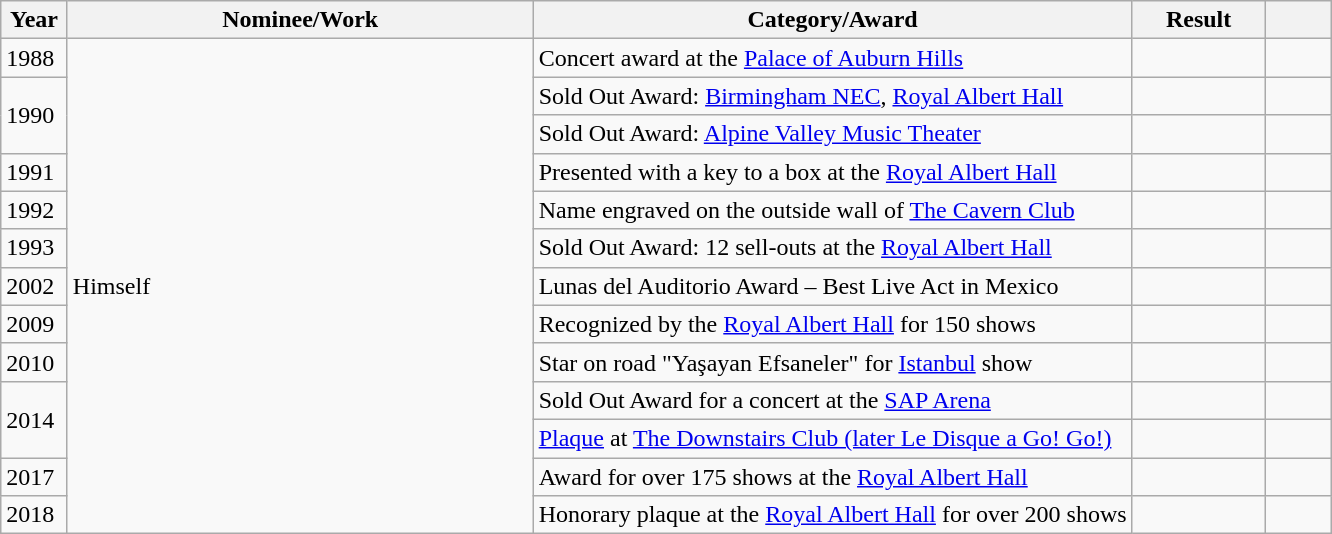<table class="wikitable">
<tr>
<th width=5%>Year</th>
<th width=35%>Nominee/Work</th>
<th width=45%>Category/Award</th>
<th width=10%>Result</th>
<th width=5%></th>
</tr>
<tr>
<td>1988</td>
<td rowspan="13">Himself</td>
<td>Concert award at the <a href='#'>Palace of Auburn Hills</a></td>
<td></td>
<td style="text-align:center;"></td>
</tr>
<tr>
<td rowspan="2">1990</td>
<td>Sold Out Award: <a href='#'>Birmingham NEC</a>, <a href='#'>Royal Albert Hall</a></td>
<td></td>
<td style="text-align:center;"></td>
</tr>
<tr>
<td>Sold Out Award: <a href='#'>Alpine Valley Music Theater</a></td>
<td></td>
<td style="text-align:center;"></td>
</tr>
<tr>
<td>1991</td>
<td>Presented with a key to a box at the <a href='#'>Royal Albert Hall</a></td>
<td></td>
<td style="text-align:center;"></td>
</tr>
<tr>
<td>1992</td>
<td>Name engraved on the outside wall of <a href='#'>The Cavern Club</a></td>
<td></td>
<td style="text-align:center;"></td>
</tr>
<tr>
<td>1993</td>
<td>Sold Out Award: 12 sell-outs at the <a href='#'>Royal Albert Hall</a></td>
<td></td>
<td style="text-align:center;"></td>
</tr>
<tr>
<td>2002</td>
<td>Lunas del Auditorio Award – Best Live Act in Mexico</td>
<td></td>
<td style="text-align:center;"></td>
</tr>
<tr>
<td>2009</td>
<td>Recognized by the <a href='#'>Royal Albert Hall</a> for 150 shows</td>
<td></td>
<td style="text-align:center;"></td>
</tr>
<tr>
<td>2010</td>
<td>Star on road "Yaşayan Efsaneler" for <a href='#'>Istanbul</a> show</td>
<td></td>
<td style="text-align:center;"></td>
</tr>
<tr>
<td rowspan="2">2014</td>
<td>Sold Out Award for a concert at the <a href='#'>SAP Arena</a></td>
<td></td>
<td style="text-align:center;"></td>
</tr>
<tr>
<td><a href='#'>Plaque</a> at <a href='#'>The Downstairs Club (later Le Disque a Go! Go!)</a></td>
<td></td>
<td style="text-align:center;"></td>
</tr>
<tr>
<td>2017</td>
<td>Award for over 175 shows at the <a href='#'>Royal Albert Hall</a></td>
<td></td>
<td style="text-align:center;"></td>
</tr>
<tr>
<td>2018</td>
<td>Honorary plaque at the <a href='#'>Royal Albert Hall</a> for over 200 shows</td>
<td></td>
<td style="text-align:center;"></td>
</tr>
</table>
